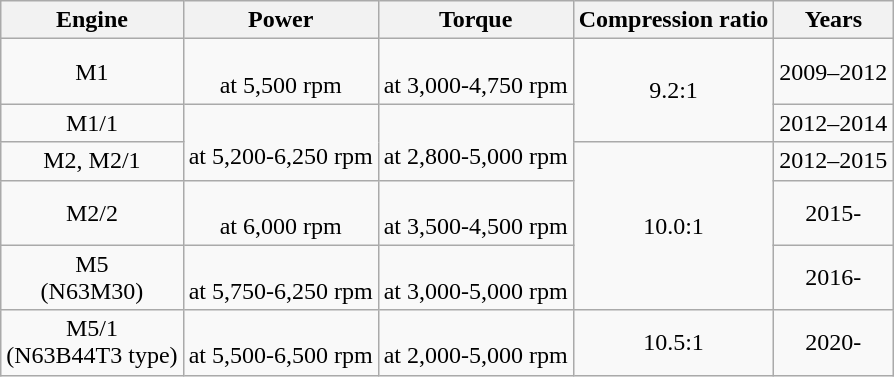<table class="wikitable sortable" style="text-align: center;">
<tr>
<th>Engine</th>
<th>Power</th>
<th>Torque</th>
<th>Compression ratio</th>
<th>Years</th>
</tr>
<tr>
<td>M1</td>
<td> <br> at 5,500 rpm</td>
<td> <br> at 3,000-4,750 rpm</td>
<td rowspan=2>9.2:1</td>
<td>2009–2012</td>
</tr>
<tr>
<td>M1/1</td>
<td rowspan=2> <br> at 5,200-6,250 rpm</td>
<td rowspan=2> <br> at 2,800-5,000 rpm</td>
<td>2012–2014</td>
</tr>
<tr>
<td>M2, M2/1</td>
<td rowspan=3>10.0:1</td>
<td>2012–2015</td>
</tr>
<tr>
<td>M2/2</td>
<td> <br> at 6,000 rpm</td>
<td> <br> at 3,500-4,500 rpm</td>
<td>2015-</td>
</tr>
<tr>
<td>M5<br> (N63M30)</td>
<td> <br> at 5,750-6,250 rpm</td>
<td> <br> at 3,000-5,000 rpm</td>
<td>2016-</td>
</tr>
<tr>
<td>M5/1<br> (N63B44T3 type)</td>
<td> <br> at 5,500-6,500 rpm</td>
<td> <br> at 2,000-5,000 rpm</td>
<td>10.5:1</td>
<td>2020-</td>
</tr>
</table>
